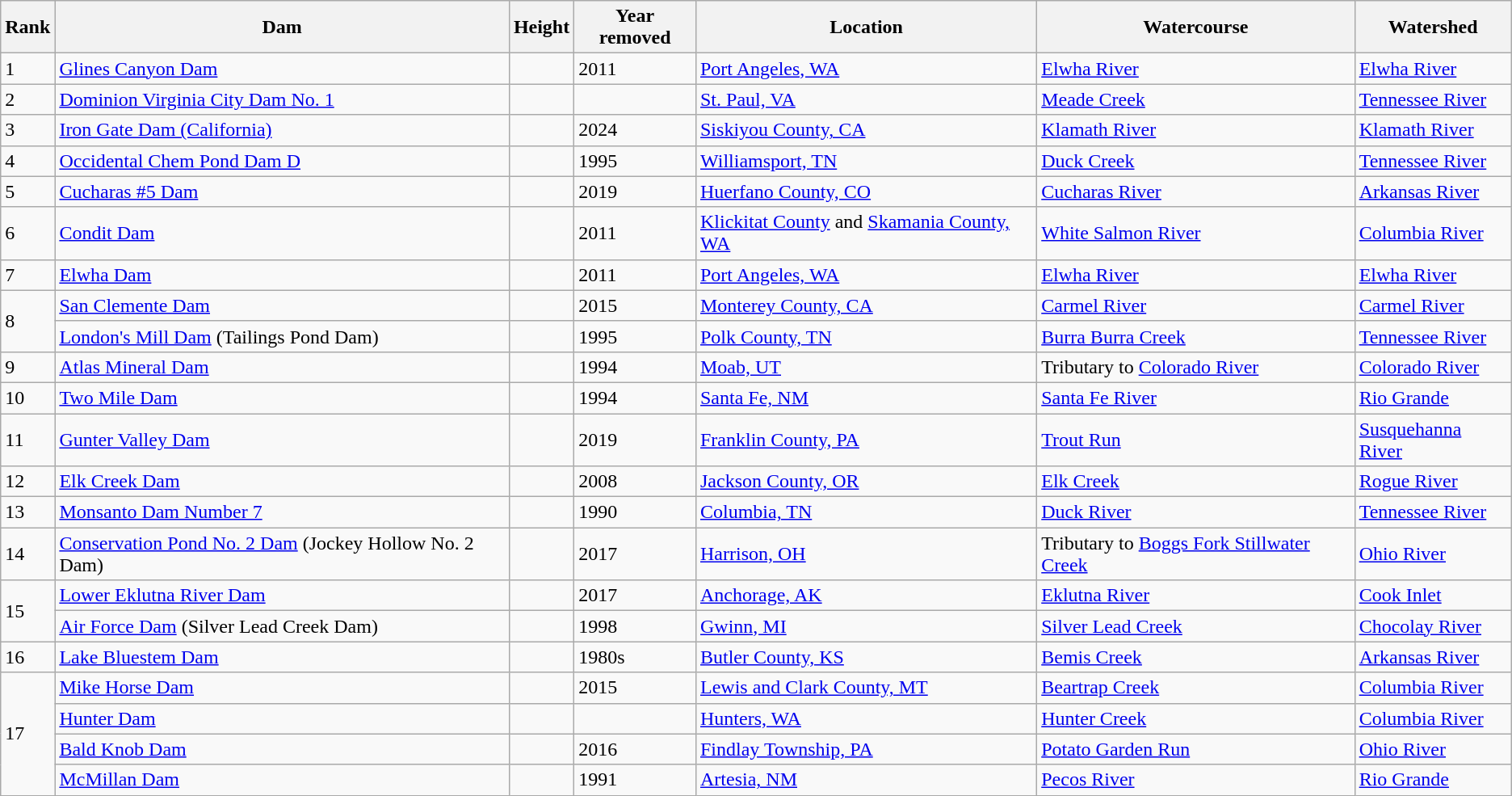<table class="wikitable sortable">
<tr>
<th>Rank</th>
<th>Dam</th>
<th>Height</th>
<th>Year removed</th>
<th>Location</th>
<th>Watercourse</th>
<th>Watershed</th>
</tr>
<tr>
<td>1</td>
<td><a href='#'>Glines Canyon Dam</a></td>
<td></td>
<td>2011</td>
<td><a href='#'>Port Angeles, WA</a><br></td>
<td><a href='#'>Elwha River</a></td>
<td><a href='#'>Elwha River</a></td>
</tr>
<tr>
<td>2</td>
<td><a href='#'>Dominion Virginia City Dam No. 1</a></td>
<td></td>
<td></td>
<td><a href='#'>St. Paul, VA</a><br></td>
<td><a href='#'>Meade Creek</a></td>
<td><a href='#'>Tennessee River</a></td>
</tr>
<tr>
<td>3</td>
<td><a href='#'>Iron Gate Dam (California)</a></td>
<td></td>
<td>2024</td>
<td><a href='#'>Siskiyou County, CA</a><br></td>
<td><a href='#'>Klamath River</a></td>
<td><a href='#'>Klamath River</a></td>
</tr>
<tr>
<td>4</td>
<td><a href='#'>Occidental Chem Pond Dam D</a></td>
<td></td>
<td>1995</td>
<td><a href='#'>Williamsport, TN</a><br></td>
<td><a href='#'>Duck Creek</a></td>
<td><a href='#'>Tennessee River</a></td>
</tr>
<tr>
<td>5</td>
<td><a href='#'>Cucharas #5 Dam</a></td>
<td></td>
<td>2019</td>
<td><a href='#'>Huerfano County, CO</a><br></td>
<td><a href='#'>Cucharas River</a></td>
<td><a href='#'>Arkansas River</a></td>
</tr>
<tr>
<td>6</td>
<td><a href='#'>Condit Dam</a></td>
<td></td>
<td>2011</td>
<td><a href='#'>Klickitat County</a> and <a href='#'>Skamania County, WA</a><br></td>
<td><a href='#'>White Salmon River</a></td>
<td><a href='#'>Columbia River</a></td>
</tr>
<tr>
<td>7</td>
<td><a href='#'>Elwha Dam</a></td>
<td></td>
<td>2011</td>
<td><a href='#'>Port Angeles, WA</a><br></td>
<td><a href='#'>Elwha River</a></td>
<td><a href='#'>Elwha River</a></td>
</tr>
<tr>
<td rowspan=2>8</td>
<td><a href='#'>San Clemente Dam</a></td>
<td></td>
<td>2015</td>
<td><a href='#'>Monterey County, CA</a><br></td>
<td><a href='#'>Carmel River</a></td>
<td><a href='#'>Carmel River</a></td>
</tr>
<tr>
<td><a href='#'>London's Mill Dam</a> (Tailings Pond Dam)</td>
<td></td>
<td>1995</td>
<td><a href='#'>Polk County, TN</a><br></td>
<td><a href='#'>Burra Burra Creek</a></td>
<td><a href='#'>Tennessee River</a></td>
</tr>
<tr>
<td>9</td>
<td><a href='#'>Atlas Mineral Dam</a></td>
<td></td>
<td>1994</td>
<td><a href='#'>Moab, UT</a><br></td>
<td>Tributary to <a href='#'>Colorado River</a></td>
<td><a href='#'>Colorado River</a></td>
</tr>
<tr>
<td>10</td>
<td><a href='#'>Two Mile Dam</a></td>
<td></td>
<td>1994</td>
<td><a href='#'>Santa Fe, NM</a><br></td>
<td><a href='#'>Santa Fe River</a></td>
<td><a href='#'>Rio Grande</a></td>
</tr>
<tr>
<td>11</td>
<td><a href='#'>Gunter Valley Dam</a></td>
<td></td>
<td>2019</td>
<td><a href='#'>Franklin County, PA</a><br></td>
<td><a href='#'>Trout Run</a></td>
<td><a href='#'>Susquehanna River</a></td>
</tr>
<tr>
<td>12</td>
<td><a href='#'>Elk Creek Dam</a></td>
<td></td>
<td>2008</td>
<td><a href='#'>Jackson County, OR</a><br></td>
<td><a href='#'>Elk Creek</a></td>
<td><a href='#'>Rogue River</a></td>
</tr>
<tr>
<td>13</td>
<td><a href='#'>Monsanto Dam Number 7</a></td>
<td></td>
<td>1990</td>
<td><a href='#'>Columbia, TN</a><br></td>
<td><a href='#'>Duck River</a></td>
<td><a href='#'>Tennessee River</a></td>
</tr>
<tr>
<td>14</td>
<td><a href='#'>Conservation Pond No. 2 Dam</a> (Jockey Hollow No. 2 Dam)</td>
<td></td>
<td>2017</td>
<td><a href='#'>Harrison, OH</a><br></td>
<td>Tributary to <a href='#'>Boggs Fork Stillwater Creek</a></td>
<td><a href='#'>Ohio River</a></td>
</tr>
<tr>
<td rowspan=2>15</td>
<td><a href='#'>Lower Eklutna River Dam</a></td>
<td></td>
<td>2017</td>
<td><a href='#'>Anchorage, AK</a><br></td>
<td><a href='#'>Eklutna River</a></td>
<td><a href='#'>Cook Inlet</a></td>
</tr>
<tr>
<td><a href='#'>Air Force Dam</a> (Silver Lead Creek Dam)</td>
<td></td>
<td>1998</td>
<td><a href='#'>Gwinn, MI</a><br></td>
<td><a href='#'>Silver Lead Creek</a></td>
<td><a href='#'>Chocolay River</a></td>
</tr>
<tr>
<td>16</td>
<td><a href='#'>Lake Bluestem Dam</a></td>
<td></td>
<td>1980s</td>
<td><a href='#'>Butler County, KS</a><br></td>
<td><a href='#'>Bemis Creek</a></td>
<td><a href='#'>Arkansas River</a></td>
</tr>
<tr>
<td rowspan=4>17</td>
<td><a href='#'>Mike Horse Dam</a></td>
<td></td>
<td>2015</td>
<td><a href='#'>Lewis and Clark County, MT</a><br></td>
<td><a href='#'>Beartrap Creek</a></td>
<td><a href='#'>Columbia River</a></td>
</tr>
<tr>
<td><a href='#'>Hunter Dam</a></td>
<td></td>
<td></td>
<td><a href='#'>Hunters, WA</a><br></td>
<td><a href='#'>Hunter Creek</a></td>
<td><a href='#'>Columbia River</a></td>
</tr>
<tr>
<td><a href='#'>Bald Knob Dam</a></td>
<td></td>
<td>2016</td>
<td><a href='#'>Findlay Township, PA</a><br></td>
<td><a href='#'>Potato Garden Run</a></td>
<td><a href='#'>Ohio River</a></td>
</tr>
<tr>
<td><a href='#'>McMillan Dam</a></td>
<td></td>
<td>1991</td>
<td><a href='#'>Artesia, NM</a><br></td>
<td><a href='#'>Pecos River</a></td>
<td><a href='#'>Rio Grande</a></td>
</tr>
</table>
